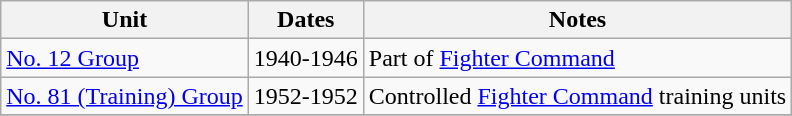<table class="wikitable">
<tr>
<th>Unit</th>
<th>Dates</th>
<th>Notes</th>
</tr>
<tr>
<td><a href='#'>No. 12 Group</a></td>
<td>1940-1946</td>
<td>Part of <a href='#'>Fighter Command</a></td>
</tr>
<tr>
<td><a href='#'>No. 81 (Training) Group</a></td>
<td>1952-1952</td>
<td>Controlled <a href='#'>Fighter Command</a> training units</td>
</tr>
<tr>
</tr>
</table>
